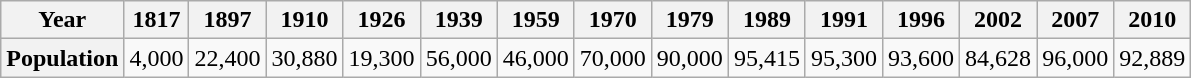<table Class = "wikitable">
<tr>
<th>Year</th>
<th>1817</th>
<th>1897</th>
<th>1910</th>
<th>1926</th>
<th>1939</th>
<th>1959</th>
<th>1970</th>
<th>1979</th>
<th>1989</th>
<th>1991</th>
<th>1996</th>
<th>2002</th>
<th>2007</th>
<th>2010</th>
</tr>
<tr>
<th>Population</th>
<td>4,000</td>
<td>22,400</td>
<td>30,880</td>
<td>19,300</td>
<td>56,000</td>
<td>46,000</td>
<td>70,000</td>
<td>90,000</td>
<td>95,415</td>
<td>95,300</td>
<td>93,600</td>
<td>84,628</td>
<td>96,000</td>
<td>92,889</td>
</tr>
</table>
